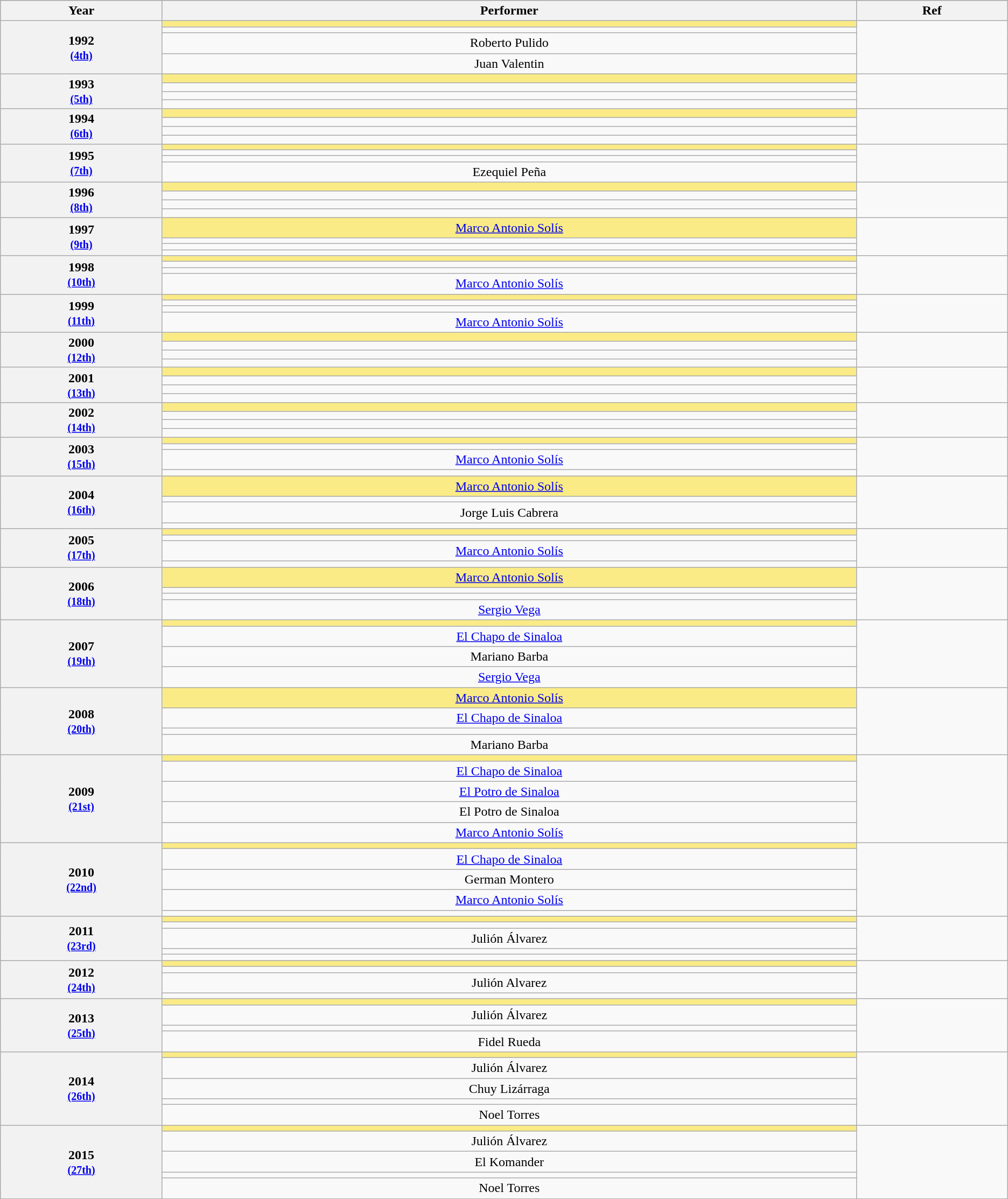<table class="wikitable sortable" style="text-align:center;">
<tr style="background:#bebebe;">
<th scope="col" style="width:1%;">Year</th>
<th scope="col" style="width:5%;">Performer</th>
<th scope="col" style="width:1%;" class="unsortable">Ref</th>
</tr>
<tr>
<th scope="row"  rowspan=4 style="text-align:center">1992 <br><small><a href='#'>(4th)</a></small></th>
<td style="background:#FAEB86"></td>
<td rowspan=4></td>
</tr>
<tr>
<td></td>
</tr>
<tr>
<td>Roberto Pulido</td>
</tr>
<tr>
<td>Juan Valentin</td>
</tr>
<tr>
<th scope="row" rowspan=4 style="text-align:center">1993 <br><small><a href='#'>(5th)</a></small></th>
<td style="background:#FAEB86"></td>
<td rowspan=4></td>
</tr>
<tr>
<td></td>
</tr>
<tr>
<td></td>
</tr>
<tr>
<td></td>
</tr>
<tr>
<th scope="row" rowspan=4 style="text-align:center">1994 <br><small><a href='#'>(6th)</a></small></th>
<td style="background:#FAEB86"></td>
<td rowspan=4></td>
</tr>
<tr>
<td></td>
</tr>
<tr>
<td></td>
</tr>
<tr>
<td></td>
</tr>
<tr>
<th scope="row"  rowspan=4 style="text-align:center">1995 <br><small><a href='#'>(7th)</a></small></th>
<td style="background:#FAEB86"></td>
<td rowspan=4></td>
</tr>
<tr>
<td></td>
</tr>
<tr>
<td></td>
</tr>
<tr>
<td>Ezequiel Peña</td>
</tr>
<tr>
<th scope="row"  rowspan=4 style="text-align:center">1996 <br><small><a href='#'>(8th)</a></small></th>
<td style="background:#FAEB86"></td>
<td rowspan=4></td>
</tr>
<tr>
<td></td>
</tr>
<tr>
<td></td>
</tr>
<tr>
<td></td>
</tr>
<tr>
<th scope="row"  rowspan=4 style="text-align:center">1997 <br><small><a href='#'>(9th)</a></small></th>
<td style="background:#FAEB86"><a href='#'>Marco Antonio Solís</a></td>
<td rowspan=4></td>
</tr>
<tr>
<td></td>
</tr>
<tr>
<td></td>
</tr>
<tr>
<td></td>
</tr>
<tr>
<th scope="row"  rowspan=4 style="text-align:center">1998 <br><small><a href='#'>(10th)</a></small></th>
<td style="background:#FAEB86"></td>
<td rowspan=4></td>
</tr>
<tr>
<td></td>
</tr>
<tr>
<td></td>
</tr>
<tr>
<td><a href='#'>Marco Antonio Solís</a></td>
</tr>
<tr>
<th scope="row"  rowspan=4 style="text-align:center">1999 <br><small><a href='#'>(11th)</a></small></th>
<td style="background:#FAEB86"></td>
<td rowspan=4></td>
</tr>
<tr>
<td></td>
</tr>
<tr>
<td></td>
</tr>
<tr>
<td><a href='#'>Marco Antonio Solís</a></td>
</tr>
<tr>
<th scope="row" rowspan=4 style="text-align:center">2000 <br><small><a href='#'>(12th)</a></small></th>
<td style="background:#FAEB86"></td>
<td rowspan=4></td>
</tr>
<tr>
<td></td>
</tr>
<tr>
<td></td>
</tr>
<tr>
<td></td>
</tr>
<tr>
<th scope="row" rowspan=4 style="text-align:center">2001 <br><small><a href='#'>(13th)</a></small></th>
<td style="background:#FAEB86"></td>
<td rowspan=4></td>
</tr>
<tr>
<td></td>
</tr>
<tr>
<td></td>
</tr>
<tr>
<td></td>
</tr>
<tr>
<th scope="row" rowspan=4 style="text-align:center">2002 <br><small><a href='#'>(14th)</a></small></th>
<td style="background:#FAEB86"></td>
<td rowspan=4></td>
</tr>
<tr>
<td></td>
</tr>
<tr>
<td></td>
</tr>
<tr>
<td></td>
</tr>
<tr>
<th scope="row" rowspan=4 style="text-align:center">2003 <br><small><a href='#'>(15th)</a></small></th>
<td style="background:#FAEB86"></td>
<td rowspan=4></td>
</tr>
<tr>
<td></td>
</tr>
<tr>
<td><a href='#'>Marco Antonio Solís</a></td>
</tr>
<tr>
<td></td>
</tr>
<tr>
<th scope="row" rowspan=4 style="text-align:center">2004 <br><small><a href='#'>(16th)</a></small></th>
<td style="background:#FAEB86"><a href='#'>Marco Antonio Solís</a></td>
<td rowspan=4></td>
</tr>
<tr>
<td></td>
</tr>
<tr>
<td>Jorge Luis Cabrera</td>
</tr>
<tr>
<td></td>
</tr>
<tr>
<th scope="row" rowspan=4 style="text-align:center">2005 <br><small><a href='#'>(17th)</a></small></th>
<td style="background:#FAEB86"></td>
<td rowspan=4></td>
</tr>
<tr>
<td></td>
</tr>
<tr>
<td><a href='#'>Marco Antonio Solís</a></td>
</tr>
<tr>
<td></td>
</tr>
<tr>
<th scope="row" rowspan=4 style="text-align:center">2006 <br><small><a href='#'>(18th)</a></small></th>
<td style="background:#FAEB86"><a href='#'>Marco Antonio Solís</a></td>
<td rowspan=4></td>
</tr>
<tr>
<td></td>
</tr>
<tr>
<td></td>
</tr>
<tr>
<td><a href='#'>Sergio Vega</a></td>
</tr>
<tr>
<th scope="row" rowspan=4 style="text-align:center">2007 <br><small><a href='#'>(19th)</a></small></th>
<td style="background:#FAEB86"></td>
<td rowspan=4></td>
</tr>
<tr>
<td><a href='#'>El Chapo de Sinaloa</a></td>
</tr>
<tr>
<td>Mariano Barba</td>
</tr>
<tr>
<td><a href='#'>Sergio Vega</a></td>
</tr>
<tr>
<th scope="row" rowspan=4 style="text-align:center">2008 <br><small><a href='#'>(20th)</a></small></th>
<td style="background:#FAEB86"><a href='#'>Marco Antonio Solís</a></td>
<td rowspan=4></td>
</tr>
<tr>
<td><a href='#'>El Chapo de Sinaloa</a></td>
</tr>
<tr>
<td></td>
</tr>
<tr>
<td>Mariano Barba</td>
</tr>
<tr>
<th scope="row" rowspan=5 style="text-align:center">2009 <br><small><a href='#'>(21st)</a></small></th>
<td style="background:#FAEB86"></td>
<td rowspan=5></td>
</tr>
<tr>
<td><a href='#'>El Chapo de Sinaloa</a></td>
</tr>
<tr>
<td><a href='#'>El Potro de Sinaloa</a></td>
</tr>
<tr>
<td>El Potro de Sinaloa</td>
</tr>
<tr>
<td><a href='#'>Marco Antonio Solís</a></td>
</tr>
<tr>
<th scope="row" rowspan=5 style="text-align:center">2010 <br><small><a href='#'>(22nd)</a></small></th>
<td style="background:#FAEB86"></td>
<td rowspan=5></td>
</tr>
<tr>
<td><a href='#'>El Chapo de Sinaloa</a></td>
</tr>
<tr>
<td>German Montero</td>
</tr>
<tr>
<td><a href='#'>Marco Antonio Solís</a></td>
</tr>
<tr>
<td></td>
</tr>
<tr>
<th scope="row" rowspan=5 style="text-align:center">2011 <br><small><a href='#'>(23rd)</a></small></th>
<td style="background:#FAEB86"></td>
<td rowspan=5></td>
</tr>
<tr>
<td></td>
</tr>
<tr>
<td>Julión Álvarez</td>
</tr>
<tr>
<td></td>
</tr>
<tr>
<td></td>
</tr>
<tr>
<th scope="row" rowspan=4 style="text-align:center">2012 <br><small><a href='#'>(24th)</a></small></th>
<td style="background:#FAEB86"></td>
<td rowspan=4></td>
</tr>
<tr>
<td></td>
</tr>
<tr>
<td>Julión Alvarez</td>
</tr>
<tr>
<td></td>
</tr>
<tr>
<th scope="row" rowspan=4 style="text-align:center">2013 <br><small><a href='#'>(25th)</a></small></th>
<td style="background:#FAEB86"></td>
<td rowspan=4></td>
</tr>
<tr>
<td>Julión Álvarez</td>
</tr>
<tr>
<td></td>
</tr>
<tr>
<td>Fidel Rueda</td>
</tr>
<tr>
<th scope="row" rowspan=5 style="text-align:center">2014 <br><small><a href='#'>(26th)</a></small></th>
<td style="background:#FAEB86"></td>
<td rowspan=5></td>
</tr>
<tr>
<td>Julión Álvarez</td>
</tr>
<tr>
<td>Chuy Lizárraga</td>
</tr>
<tr>
<td></td>
</tr>
<tr>
<td>Noel Torres</td>
</tr>
<tr>
<th scope="row" rowspan=5 style="text-align:center">2015 <br><small><a href='#'>(27th)</a></small></th>
<td style="background:#FAEB86"></td>
<td rowspan=6></td>
</tr>
<tr>
<td>Julión Álvarez</td>
</tr>
<tr>
<td>El Komander</td>
</tr>
<tr>
<td></td>
</tr>
<tr>
<td>Noel Torres</td>
</tr>
<tr>
</tr>
</table>
